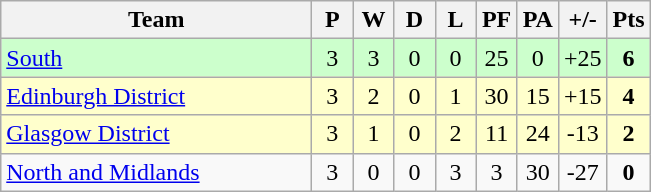<table class="wikitable" style="text-align: center;">
<tr>
<th width="200">Team</th>
<th width="20">P</th>
<th width="20">W</th>
<th width="20">D</th>
<th width="20">L</th>
<th width="20">PF</th>
<th width="20">PA</th>
<th width="25">+/-</th>
<th width="20">Pts</th>
</tr>
<tr bgcolor="#ccffcc">
<td align="left"><a href='#'>South</a></td>
<td>3</td>
<td>3</td>
<td>0</td>
<td>0</td>
<td>25</td>
<td>0</td>
<td>+25</td>
<td><strong>6</strong></td>
</tr>
<tr bgcolor="#ffffcc">
<td align="left"><a href='#'>Edinburgh District</a></td>
<td>3</td>
<td>2</td>
<td>0</td>
<td>1</td>
<td>30</td>
<td>15</td>
<td>+15</td>
<td><strong>4</strong></td>
</tr>
<tr bgcolor="#ffffcc">
<td align="left"><a href='#'>Glasgow District</a></td>
<td>3</td>
<td>1</td>
<td>0</td>
<td>2</td>
<td>11</td>
<td>24</td>
<td>-13</td>
<td><strong>2</strong></td>
</tr>
<tr>
<td align="left"><a href='#'>North and Midlands</a></td>
<td>3</td>
<td>0</td>
<td>0</td>
<td>3</td>
<td>3</td>
<td>30</td>
<td>-27</td>
<td><strong>0</strong></td>
</tr>
</table>
